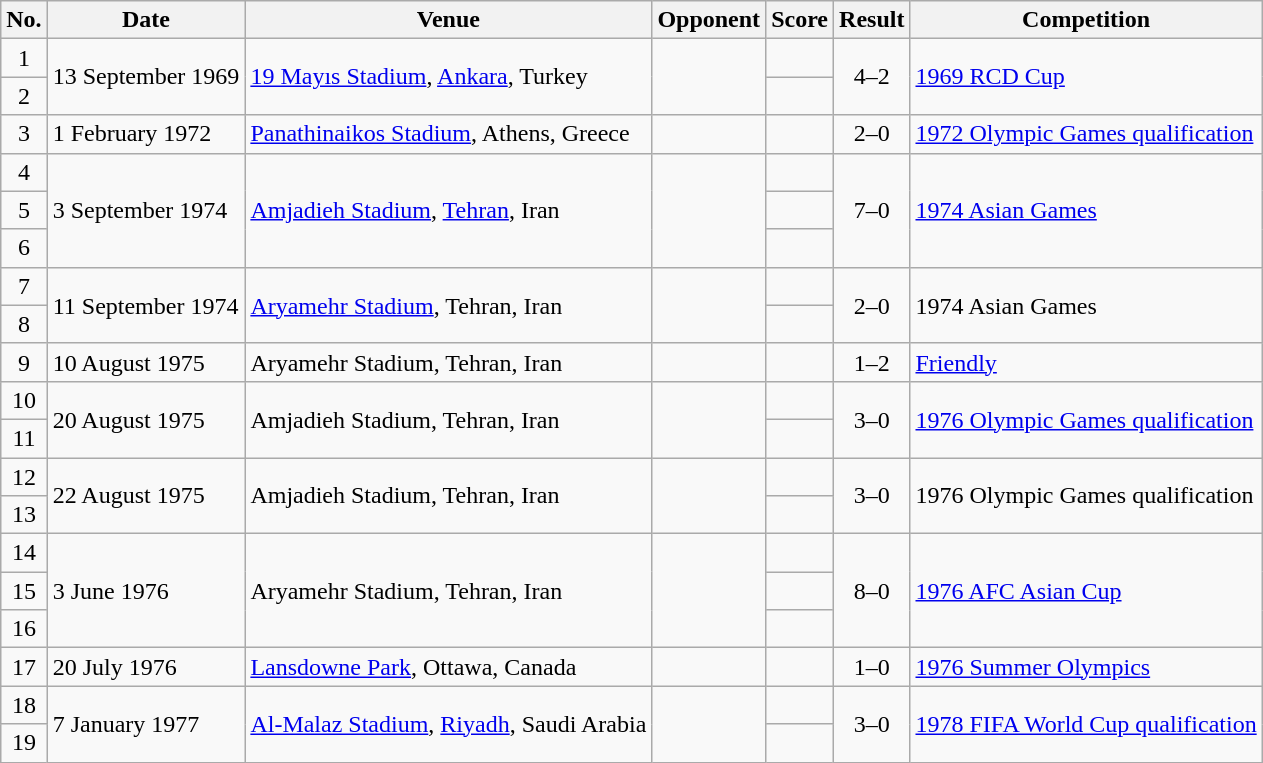<table class="wikitable sortable">
<tr>
<th scope="col">No.</th>
<th scope="col">Date</th>
<th scope="col">Venue</th>
<th scope="col">Opponent</th>
<th scope="col">Score</th>
<th scope="col">Result</th>
<th scope="col">Competition</th>
</tr>
<tr>
<td align="center">1</td>
<td rowspan="2">13 September 1969</td>
<td rowspan="2"><a href='#'>19 Mayıs Stadium</a>, <a href='#'>Ankara</a>, Turkey</td>
<td rowspan="2"></td>
<td></td>
<td rowspan="2" style="text-align:center">4–2</td>
<td rowspan="2"><a href='#'>1969 RCD Cup</a></td>
</tr>
<tr>
<td align="center">2</td>
<td></td>
</tr>
<tr>
<td align="center">3</td>
<td>1 February 1972</td>
<td><a href='#'>Panathinaikos Stadium</a>, Athens, Greece</td>
<td></td>
<td></td>
<td align="center">2–0</td>
<td><a href='#'>1972 Olympic Games qualification</a></td>
</tr>
<tr>
<td align="center">4</td>
<td rowspan="3">3 September 1974</td>
<td rowspan="3"><a href='#'>Amjadieh Stadium</a>, <a href='#'>Tehran</a>, Iran</td>
<td rowspan="3"></td>
<td></td>
<td rowspan="3" style="text-align:center">7–0</td>
<td rowspan="3"><a href='#'>1974 Asian Games</a></td>
</tr>
<tr>
<td align="center">5</td>
<td></td>
</tr>
<tr>
<td align="center">6</td>
<td></td>
</tr>
<tr>
<td align="center">7</td>
<td rowspan="2">11 September 1974</td>
<td rowspan="2"><a href='#'>Aryamehr Stadium</a>, Tehran, Iran</td>
<td rowspan="2"></td>
<td></td>
<td rowspan="2" style="text-align:center">2–0</td>
<td rowspan="2">1974 Asian Games</td>
</tr>
<tr>
<td align="center">8</td>
<td></td>
</tr>
<tr>
<td align="center">9</td>
<td>10 August 1975</td>
<td>Aryamehr Stadium, Tehran, Iran</td>
<td></td>
<td></td>
<td align="center">1–2</td>
<td><a href='#'>Friendly</a></td>
</tr>
<tr>
<td align="center">10</td>
<td rowspan="2">20 August 1975</td>
<td rowspan="2">Amjadieh Stadium, Tehran, Iran</td>
<td rowspan="2"></td>
<td></td>
<td rowspan="2" style="text-align:center">3–0</td>
<td rowspan="2"><a href='#'>1976 Olympic Games qualification</a></td>
</tr>
<tr>
<td align="center">11</td>
<td></td>
</tr>
<tr>
<td align="center">12</td>
<td rowspan="2">22 August 1975</td>
<td rowspan="2">Amjadieh Stadium, Tehran, Iran</td>
<td rowspan="2"></td>
<td></td>
<td rowspan="2" style="text-align:center">3–0</td>
<td rowspan="2">1976 Olympic Games qualification</td>
</tr>
<tr>
<td align="center">13</td>
<td></td>
</tr>
<tr>
<td align="center">14</td>
<td rowspan="3">3 June 1976</td>
<td rowspan="3">Aryamehr Stadium, Tehran, Iran</td>
<td rowspan="3"></td>
<td></td>
<td rowspan="3" style="text-align:center">8–0</td>
<td rowspan="3"><a href='#'>1976 AFC Asian Cup</a></td>
</tr>
<tr>
<td align="center">15</td>
<td></td>
</tr>
<tr>
<td align="center">16</td>
<td></td>
</tr>
<tr>
<td align="center">17</td>
<td>20 July 1976</td>
<td><a href='#'>Lansdowne Park</a>, Ottawa, Canada</td>
<td></td>
<td></td>
<td align="center">1–0</td>
<td><a href='#'>1976 Summer Olympics</a></td>
</tr>
<tr>
<td align="center">18</td>
<td rowspan="2">7 January 1977</td>
<td rowspan="2"><a href='#'>Al-Malaz Stadium</a>, <a href='#'>Riyadh</a>, Saudi Arabia</td>
<td rowspan="2"></td>
<td></td>
<td rowspan="2" style="text-align:center">3–0</td>
<td rowspan="2"><a href='#'>1978 FIFA World Cup qualification</a></td>
</tr>
<tr>
<td align="center">19</td>
<td></td>
</tr>
</table>
